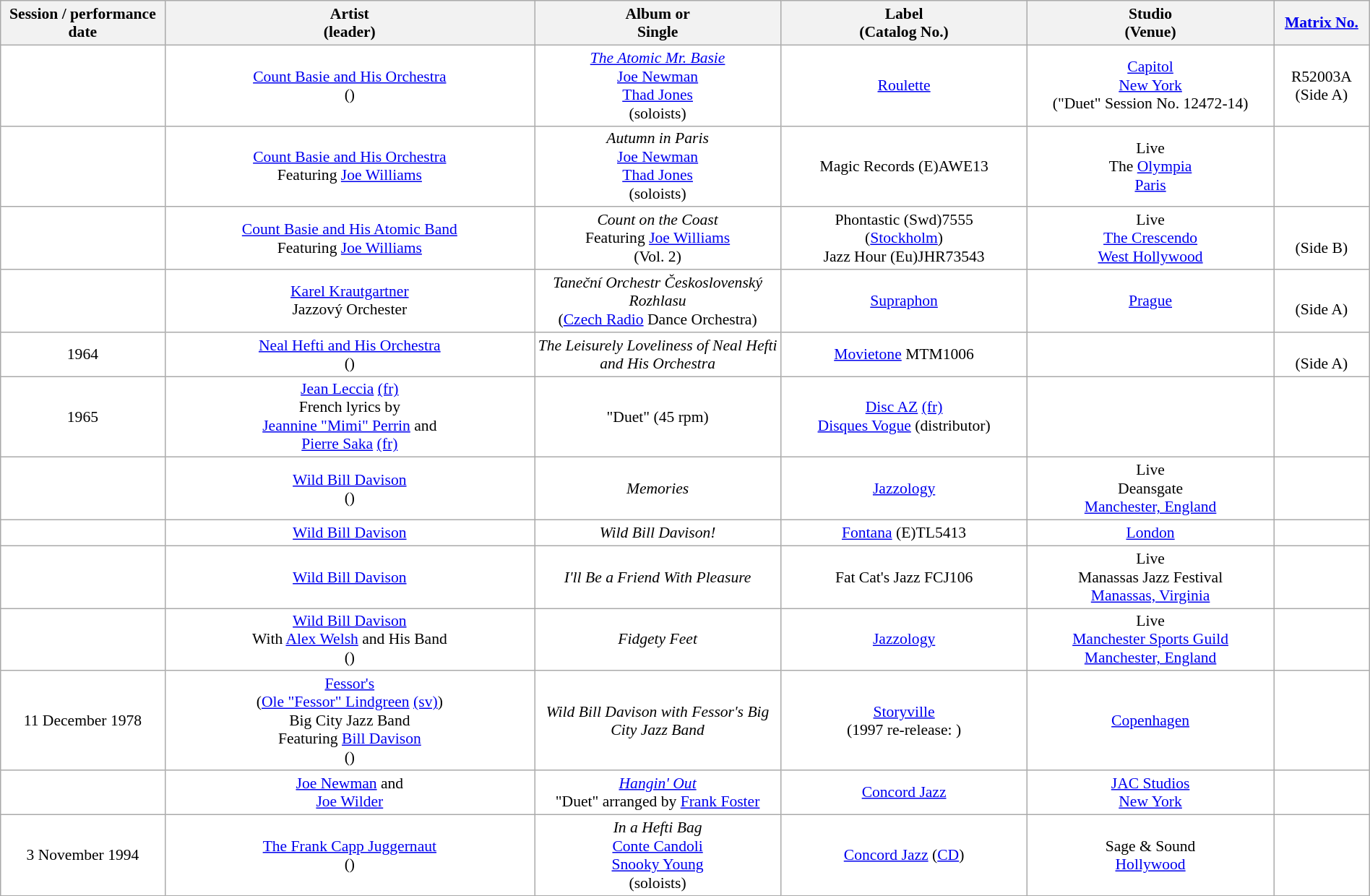<table class="wikitable collapsible sortable" border="0" cellpadding="1" style="color: black; background-color: #FFFFFF; font-size: 90%; width:100%">
<tr>
<th>Session / performance<br>date</th>
<th>Artist<br>(leader)</th>
<th>Album or<br>Single</th>
<th>Label<br>(Catalog No.)</th>
<th>Studio<br>(Venue)</th>
<th><a href='#'>Matrix No.</a></th>
</tr>
<tr>
<td style="text-align:center" width="12%;" data-sort-value="1957-10-21"></td>
<td style="text-align:center" width="27%" data-sort-value="basie"><a href='#'>Count Basie and His Orchestra</a><br>()</td>
<td style="text-align:center" width="18%"><em><a href='#'>The Atomic Mr. Basie</a></em><br><a href='#'>Joe Newman</a><br><a href='#'>Thad Jones</a><br>(soloists)</td>
<td style="text-align:center" width="18%"><a href='#'>Roulette</a> </td>
<td style="text-align:center" width="18%"><a href='#'>Capitol</a><br><a href='#'>New York</a><br>("Duet" Session No. 12472-14)</td>
<td style="text-align:center" width="9%">R52003A<br>(Side A)</td>
</tr>
<tr>
<td style="text-align:center" width="12%;" data-sort-value="1957-11-09"></td>
<td style="text-align:center" width="27%" data-sort-value="basie"><a href='#'>Count Basie and His Orchestra</a><br>Featuring <a href='#'>Joe Williams</a></td>
<td style="text-align:center" width="18%"><em>Autumn in Paris</em><br><a href='#'>Joe Newman</a><br><a href='#'>Thad Jones</a><br>(soloists)</td>
<td style="text-align:center" width="18%">Magic Records (E)AWE13</td>
<td style="text-align:center" width="18%" data-sort-value="paris">Live<br>The <a href='#'>Olympia</a><br><a href='#'>Paris</a></td>
<td style="text-align:center" width="9%"></td>
</tr>
<tr>
<td style="text-align:center" width="12%;" data-sort-value="1958-06-24"></td>
<td style="text-align:center" width="27%" data-sort-value="basie"><a href='#'>Count Basie and His Atomic Band</a><br>Featuring <a href='#'>Joe Williams</a></td>
<td style="text-align:center" width="18%"><em>Count on the Coast</em><br>Featuring <a href='#'>Joe Williams</a><br>(Vol. 2)</td>
<td style="text-align:center" width="18%">Phontastic (Swd)7555<br>(<a href='#'>Stockholm</a>)<br>Jazz Hour (Eu)JHR73543</td>
<td style="text-align:center" width="18%" data-sort-value="hollywood">Live<br><a href='#'>The Crescendo</a><br><a href='#'>West Hollywood</a></td>
<td style="text-align:center" width="9%"><br>(Side B)</td>
</tr>
<tr>
<td style="text-align:center" width="12%;" data-sort-value="1961-01-14"></td>
<td style="text-align:center" width="27%" data-sort-value="krautgartner"><a href='#'>Karel Krautgartner</a><br>Jazzový Orchester</td>
<td style="text-align:center" width="18%" data-sort-value="leisurely"><em>Taneční Orchestr Československý Rozhlasu</em><br>(<a href='#'>Czech Radio</a> Dance Orchestra)</td>
<td style="text-align:center" width="18%"><a href='#'>Supraphon</a> </td>
<td style="text-align:center" width="18%"><a href='#'>Prague</a></td>
<td style="text-align:center" width="9%"><br>(Side A)</td>
</tr>
<tr>
<td style="text-align:center" width="12%;" data-sort-value="1964">1964</td>
<td style="text-align:center" width="27%" data-sort-value="hefti"><a href='#'>Neal Hefti and His Orchestra</a><br>()</td>
<td style="text-align:center" width="18%" data-sort-value="leisurely"><em>The Leisurely Loveliness of Neal Hefti and His Orchestra</em></td>
<td style="text-align:center" width="18%"><a href='#'>Movietone</a> MTM1006</td>
<td style="text-align:center" width="18%"></td>
<td style="text-align:center" width="9%"><br>(Side A)</td>
</tr>
<tr>
<td style="text-align:center" width="12%;" data-sort-value="1964">1965</td>
<td style="text-align:center" width="27%" data-sort-value="leccia"><a href='#'>Jean Leccia</a> <a href='#'>(fr)</a><br>French lyrics by<br><a href='#'>Jeannine "Mimi" Perrin</a> and<br><a href='#'>Pierre Saka</a> <a href='#'>(fr)</a></td>
<td style="text-align:center" width="18%" data-sort-value="leisurely">"Duet" (45 rpm)</td>
<td style="text-align:center" width="18%" data-sort-value="az"><a href='#'>Disc AZ</a> <a href='#'>(fr)</a> <br><a href='#'>Disques Vogue</a> (distributor)</td>
<td style="text-align:center" width="18%"></td>
<td style="text-align:center" width="9%"></td>
</tr>
<tr>
<td style="text-align:center" width="12%;" data-sort-value="1966-12-10"></td>
<td style="text-align:center" width="27%" data-sort-value="davison"><a href='#'>Wild Bill Davison</a><br>()</td>
<td style="text-align:center" width="18%"><em>Memories</em></td>
<td style="text-align:center" width="18%"><a href='#'>Jazzology</a> </td>
<td style="text-align:center" width="18%" data-sort-value="manchester">Live<br>Deansgate<br><a href='#'>Manchester, England</a></td>
<td style="text-align:center" width="9%"></td>
</tr>
<tr>
<td style="text-align:center" width="12%;" data-sort-value="1966-12-13"></td>
<td style="text-align:center" width="27%" data-sort-value="davison"><a href='#'>Wild Bill Davison</a></td>
<td style="text-align:center" width="18%"><em>Wild Bill Davison!</em></td>
<td style="text-align:center" width="18%"><a href='#'>Fontana</a> (E)TL5413</td>
<td style="text-align:center" width="18%"><a href='#'>London</a></td>
<td style="text-align:center" width="9%"></td>
</tr>
<tr>
<td style="text-align:center" width="12%;" data-sort-value="1967-10-27"></td>
<td style="text-align:center" width="27%" data-sort-value="davison"><a href='#'>Wild Bill Davison</a></td>
<td style="text-align:center" width="18%"><em>I'll Be a Friend With Pleasure</em></td>
<td style="text-align:center" width="18%">Fat Cat's Jazz FCJ106</td>
<td style="text-align:center" width="18%" data-sort-value="manassas">Live<br>Manassas Jazz Festival<br><a href='#'>Manassas, Virginia</a></td>
<td style="text-align:center" width="9%"></td>
</tr>
<tr>
<td style="text-align:center" width="12%;" data-sort-value="1967-11-18"></td>
<td style="text-align:center" width="27%" data-sort-value="davison"><a href='#'>Wild Bill Davison</a><br>With <a href='#'>Alex Welsh</a> and His Band<br>()</td>
<td style="text-align:center" width="18%"><em>Fidgety Feet</em></td>
<td style="text-align:center" width="18%"><a href='#'>Jazzology</a> </td>
<td style="text-align:center" width="18%" data-sort-value="manchester">Live<br><a href='#'>Manchester Sports Guild</a><br><a href='#'>Manchester, England</a></td>
<td style="text-align:center" width="9%"></td>
</tr>
<tr>
<td style="text-align:center" width="12%;" data-sort-value="1978-12-11">11 December 1978</td>
<td style="text-align:center" width="27%" data-sort-value="lindgreen"><a href='#'>Fessor's</a><br>(<a href='#'>Ole "Fessor" Lindgreen</a> <a href='#'>(sv)</a>)<br>Big City Jazz Band<br>Featuring <a href='#'>Bill Davison</a><br>()</td>
<td style="text-align:center" width="18%"><em>Wild Bill Davison with Fessor's Big City Jazz Band</em></td>
<td style="text-align:center" width="18%"><a href='#'>Storyville</a> <br>(1997 re-release: )</td>
<td style="text-align:center" width="18%"><a href='#'>Copenhagen</a></td>
<td style="text-align:center" width="9%"></td>
</tr>
<tr>
<td style="text-align:center" width="12%;" data-sort-value="1984-05-00"></td>
<td style="text-align:center" width="27%" data-sort-value="wilder"><a href='#'>Joe Newman</a> and<br><a href='#'>Joe Wilder</a></td>
<td style="text-align:center" width="18%"><em><a href='#'>Hangin' Out</a></em><br>"Duet" arranged by <a href='#'>Frank Foster</a></td>
<td style="text-align:center" width="18%"><a href='#'>Concord Jazz</a> </td>
<td style="text-align:center" width="18%" data-sort-value="new-york"><a href='#'>JAC Studios</a><br><a href='#'>New York</a></td>
<td style="text-align:center" width="9%"></td>
</tr>
<tr>
<td style="text-align:center" width="12%;" data-sort-value="1995-11-03">3 November 1994<br></td>
<td style="text-align:center" width="27%" data-sort-value="capp"><a href='#'>The Frank Capp Juggernaut</a><br>()</td>
<td style="text-align:center" width="18%"><em>In a Hefti Bag</em><br><a href='#'>Conte Candoli</a><br><a href='#'>Snooky Young</a><br>(soloists)</td>
<td style="text-align:center" width="18%"><a href='#'>Concord Jazz</a>  (<a href='#'>CD</a>)</td>
<td style="text-align:center" width="18%" data-sort-value="hollywood">Sage & Sound<br><a href='#'>Hollywood</a></td>
<td style="text-align:center" width="9%"></td>
</tr>
</table>
